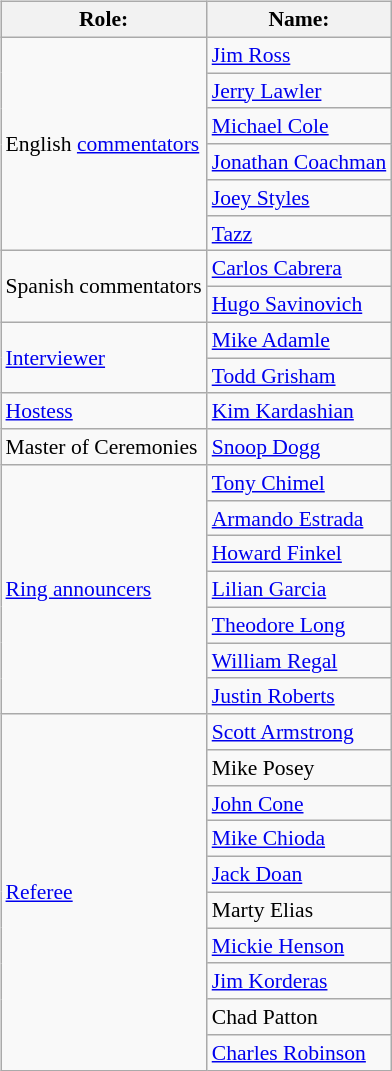<table class=wikitable style="font-size:90%; margin: 0.5em 0 0.5em 1em; float: right; clear: right;">
<tr>
<th>Role:</th>
<th>Name:</th>
</tr>
<tr>
<td rowspan=6>English <a href='#'>commentators</a></td>
<td><a href='#'>Jim Ross</a> </td>
</tr>
<tr>
<td><a href='#'>Jerry Lawler</a> </td>
</tr>
<tr>
<td><a href='#'>Michael Cole</a> </td>
</tr>
<tr>
<td><a href='#'>Jonathan Coachman</a> </td>
</tr>
<tr>
<td><a href='#'>Joey Styles</a> </td>
</tr>
<tr>
<td><a href='#'>Tazz</a> </td>
</tr>
<tr>
<td rowspan=2>Spanish commentators</td>
<td><a href='#'>Carlos Cabrera</a></td>
</tr>
<tr>
<td><a href='#'>Hugo Savinovich</a></td>
</tr>
<tr>
<td rowspan=2><a href='#'>Interviewer</a></td>
<td><a href='#'>Mike Adamle</a></td>
</tr>
<tr>
<td><a href='#'>Todd Grisham</a></td>
</tr>
<tr>
<td><a href='#'>Hostess</a></td>
<td><a href='#'>Kim Kardashian</a></td>
</tr>
<tr>
<td>Master of Ceremonies</td>
<td><a href='#'>Snoop Dogg</a></td>
</tr>
<tr>
<td rowspan=7><a href='#'>Ring announcers</a></td>
<td><a href='#'>Tony Chimel</a> </td>
</tr>
<tr>
<td><a href='#'>Armando Estrada</a> </td>
</tr>
<tr>
<td><a href='#'>Howard Finkel</a> </td>
</tr>
<tr>
<td><a href='#'>Lilian Garcia</a> </td>
</tr>
<tr>
<td><a href='#'>Theodore Long</a> </td>
</tr>
<tr>
<td><a href='#'>William Regal</a> </td>
</tr>
<tr>
<td><a href='#'>Justin Roberts</a> </td>
</tr>
<tr>
<td rowspan=10><a href='#'>Referee</a></td>
<td><a href='#'>Scott Armstrong</a> </td>
</tr>
<tr>
<td>Mike Posey </td>
</tr>
<tr>
<td><a href='#'>John Cone</a> </td>
</tr>
<tr>
<td><a href='#'>Mike Chioda</a> </td>
</tr>
<tr>
<td><a href='#'>Jack Doan</a> </td>
</tr>
<tr>
<td>Marty Elias </td>
</tr>
<tr>
<td><a href='#'>Mickie Henson</a> </td>
</tr>
<tr>
<td><a href='#'>Jim Korderas</a> </td>
</tr>
<tr>
<td>Chad Patton </td>
</tr>
<tr>
<td><a href='#'>Charles Robinson</a> </td>
</tr>
</table>
